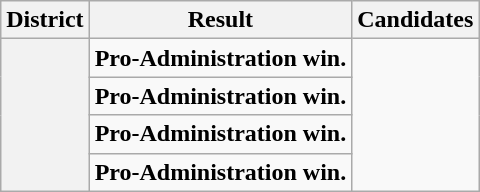<table class=wikitable>
<tr valign=bottom>
<th>District</th>
<th>Result</th>
<th>Candidates</th>
</tr>
<tr>
<th rowspan=4><br></th>
<td><strong>Pro-Administration win.</strong></td>
<td rowspan=4 nowrap><br></td>
</tr>
<tr>
<td><strong>Pro-Administration win.</strong></td>
</tr>
<tr>
<td><strong>Pro-Administration win.</strong></td>
</tr>
<tr>
<td><strong>Pro-Administration win.</strong></td>
</tr>
</table>
